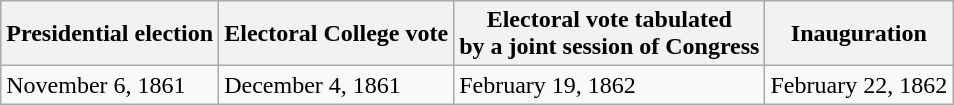<table class="wikitable">
<tr>
<th>Presidential election</th>
<th>Electoral College vote</th>
<th>Electoral vote tabulated <br>by a joint session of Congress</th>
<th>Inauguration</th>
</tr>
<tr>
<td>November 6, 1861</td>
<td>December 4, 1861</td>
<td>February 19, 1862</td>
<td>February 22, 1862</td>
</tr>
</table>
